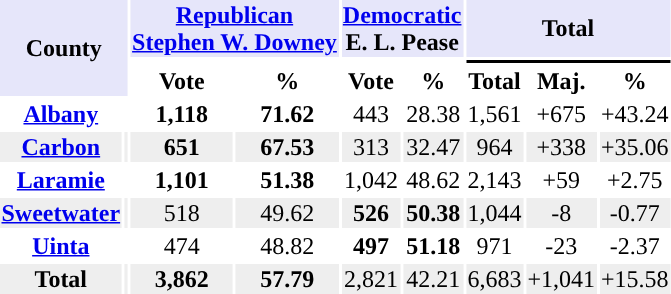<table class="toccolours sortable" style="text-align:center;">
<tr style="background:lavender">
<th rowspan="3" colspan="2">County</th>
<th colspan=2><a href='#'>Republican</a><br><a href='#'>Stephen W. Downey</a></th>
<th colspan=2><a href='#'>Democratic</a><br>E. L. Pease</th>
<th colspan=3>Total</th>
</tr>
<tr>
<th colspan=2 style="background-color:"></th>
<th colspan=2 style="background-color:"></th>
<th colspan=3 style="background-color:#000000"></th>
</tr>
<tr>
<th align="center">Vote</th>
<th align="center">%</th>
<th align="center">Vote</th>
<th align="center">%</th>
<th align="center">Total</th>
<th align="center">Maj.</th>
<th align="center">%</th>
</tr>
<tr>
<th><a href='#'>Albany</a></th>
<td style="background-color:"></td>
<td><strong>1,118</strong></td>
<td><strong>71.62</strong></td>
<td>443</td>
<td>28.38</td>
<td>1,561</td>
<td>+675</td>
<td>+43.24</td>
</tr>
<tr style="background:#EEEEEE;">
<th><a href='#'>Carbon</a></th>
<td style="background-color:"></td>
<td><strong>651</strong></td>
<td><strong>67.53</strong></td>
<td>313</td>
<td>32.47</td>
<td>964</td>
<td>+338</td>
<td>+35.06</td>
</tr>
<tr>
<th><a href='#'>Laramie</a></th>
<td style="background-color:"></td>
<td><strong>1,101</strong></td>
<td><strong>51.38</strong></td>
<td>1,042</td>
<td>48.62</td>
<td>2,143</td>
<td>+59</td>
<td>+2.75</td>
</tr>
<tr style="background:#EEEEEE;">
<th><a href='#'>Sweetwater</a></th>
<td style="background-color:"></td>
<td>518</td>
<td>49.62</td>
<td><strong>526	</strong></td>
<td><strong>50.38</strong></td>
<td>1,044</td>
<td>-8</td>
<td>-0.77</td>
</tr>
<tr>
<th><a href='#'>Uinta</a></th>
<td style="background-color:"></td>
<td>474</td>
<td>48.82</td>
<td><strong>497</strong></td>
<td><strong>51.18</strong></td>
<td>971</td>
<td>-23</td>
<td>-2.37</td>
</tr>
<tr style="background:#EEEEEE;">
<th>Total</th>
<td style="background-color:"></td>
<td><strong>3,862</strong></td>
<td><strong>57.79</strong></td>
<td>2,821</td>
<td>42.21</td>
<td>6,683</td>
<td>+1,041</td>
<td>+15.58</td>
</tr>
</table>
